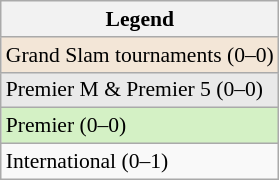<table class="wikitable" style="font-size:90%">
<tr>
<th>Legend</th>
</tr>
<tr>
<td style="background:#f3e6d7;">Grand Slam tournaments (0–0)</td>
</tr>
<tr>
<td style="background:#e9e9e9;">Premier M & Premier 5 (0–0)</td>
</tr>
<tr>
<td style="background:#d4f1c5;">Premier (0–0)</td>
</tr>
<tr>
<td>International (0–1)</td>
</tr>
</table>
